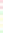<table style="font-size: 85%">
<tr>
<td style="background:#fdd;"></td>
</tr>
<tr>
<td style="background:#fdd;"></td>
</tr>
<tr>
<td style="background:#dfd;"></td>
</tr>
<tr>
<td style="background:#ffd;"></td>
</tr>
<tr>
<td style="background:#ffd;"></td>
</tr>
<tr>
<td style="background:#dfd;"></td>
</tr>
</table>
